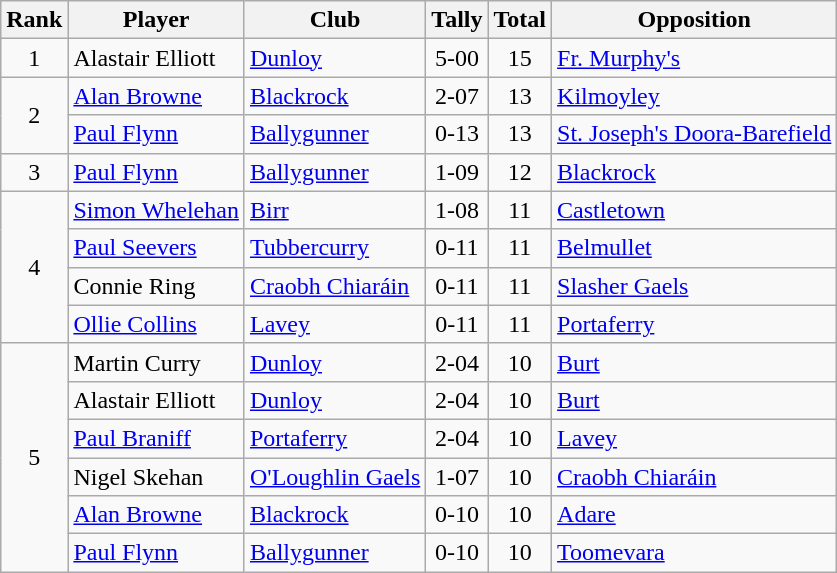<table class="wikitable">
<tr>
<th>Rank</th>
<th>Player</th>
<th>Club</th>
<th>Tally</th>
<th>Total</th>
<th>Opposition</th>
</tr>
<tr>
<td style="text-align:center;">1</td>
<td>Alastair Elliott</td>
<td><a href='#'>Dunloy</a></td>
<td align=center>5-00</td>
<td align=center>15</td>
<td><a href='#'>Fr. Murphy's</a></td>
</tr>
<tr>
<td rowspan="2" style="text-align:center;">2</td>
<td><a href='#'>Alan Browne</a></td>
<td><a href='#'>Blackrock</a></td>
<td align=center>2-07</td>
<td align=center>13</td>
<td><a href='#'>Kilmoyley</a></td>
</tr>
<tr>
<td><a href='#'>Paul Flynn</a></td>
<td><a href='#'>Ballygunner</a></td>
<td align=center>0-13</td>
<td align=center>13</td>
<td><a href='#'>St. Joseph's Doora-Barefield</a></td>
</tr>
<tr>
<td style="text-align:center;">3</td>
<td><a href='#'>Paul Flynn</a></td>
<td><a href='#'>Ballygunner</a></td>
<td align=center>1-09</td>
<td align=center>12</td>
<td><a href='#'>Blackrock</a></td>
</tr>
<tr>
<td rowspan="4" style="text-align:center;">4</td>
<td><a href='#'>Simon Whelehan</a></td>
<td><a href='#'>Birr</a></td>
<td align=center>1-08</td>
<td align=center>11</td>
<td><a href='#'>Castletown</a></td>
</tr>
<tr>
<td><a href='#'>Paul Seevers</a></td>
<td><a href='#'>Tubbercurry</a></td>
<td align=center>0-11</td>
<td align=center>11</td>
<td><a href='#'>Belmullet</a></td>
</tr>
<tr>
<td>Connie Ring</td>
<td><a href='#'>Craobh Chiaráin</a></td>
<td align=center>0-11</td>
<td align=center>11</td>
<td><a href='#'>Slasher Gaels</a></td>
</tr>
<tr>
<td><a href='#'>Ollie Collins</a></td>
<td><a href='#'>Lavey</a></td>
<td align=center>0-11</td>
<td align=center>11</td>
<td><a href='#'>Portaferry</a></td>
</tr>
<tr>
<td rowspan="6" style="text-align:center;">5</td>
<td>Martin Curry</td>
<td><a href='#'>Dunloy</a></td>
<td align=center>2-04</td>
<td align=center>10</td>
<td><a href='#'>Burt</a></td>
</tr>
<tr>
<td>Alastair Elliott</td>
<td><a href='#'>Dunloy</a></td>
<td align=center>2-04</td>
<td align=center>10</td>
<td><a href='#'>Burt</a></td>
</tr>
<tr>
<td><a href='#'>Paul Braniff</a></td>
<td><a href='#'>Portaferry</a></td>
<td align=center>2-04</td>
<td align=center>10</td>
<td><a href='#'>Lavey</a></td>
</tr>
<tr>
<td>Nigel Skehan</td>
<td><a href='#'>O'Loughlin Gaels</a></td>
<td align=center>1-07</td>
<td align=center>10</td>
<td><a href='#'>Craobh Chiaráin</a></td>
</tr>
<tr>
<td><a href='#'>Alan Browne</a></td>
<td><a href='#'>Blackrock</a></td>
<td align=center>0-10</td>
<td align=center>10</td>
<td><a href='#'>Adare</a></td>
</tr>
<tr>
<td><a href='#'>Paul Flynn</a></td>
<td><a href='#'>Ballygunner</a></td>
<td align=center>0-10</td>
<td align=center>10</td>
<td><a href='#'>Toomevara</a></td>
</tr>
</table>
